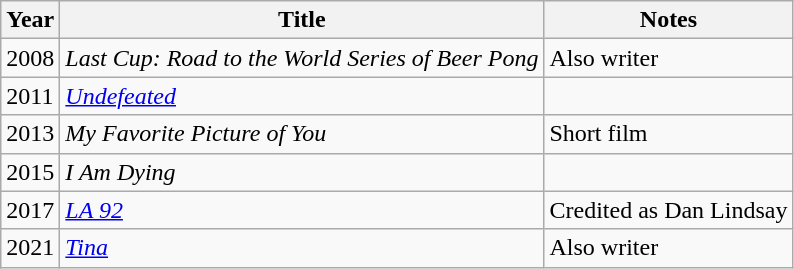<table class="wikitable sortable">
<tr>
<th>Year</th>
<th>Title</th>
<th>Notes</th>
</tr>
<tr>
<td>2008</td>
<td><em>Last Cup: Road to the World Series of Beer Pong</em></td>
<td>Also writer</td>
</tr>
<tr>
<td>2011</td>
<td><em><a href='#'>Undefeated</a></em></td>
<td></td>
</tr>
<tr>
<td>2013</td>
<td><em>My Favorite Picture of You</em></td>
<td>Short film</td>
</tr>
<tr>
<td>2015</td>
<td><em>I Am Dying</em></td>
<td></td>
</tr>
<tr>
<td>2017</td>
<td><em><a href='#'>LA 92</a></em></td>
<td>Credited as Dan Lindsay</td>
</tr>
<tr>
<td>2021</td>
<td><em><a href='#'>Tina</a></em></td>
<td>Also writer</td>
</tr>
</table>
